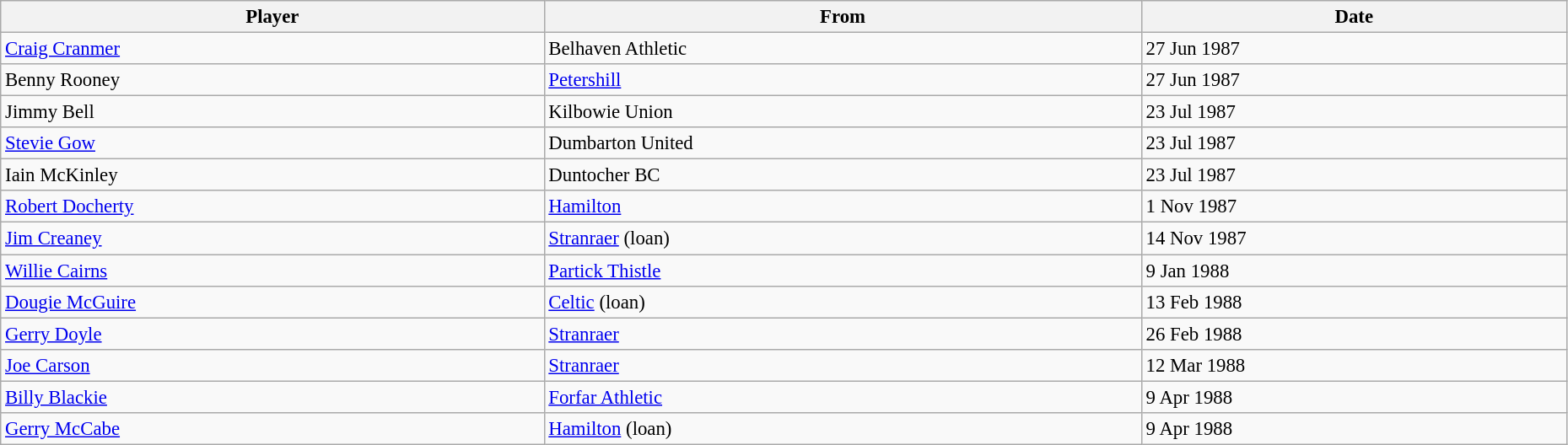<table class="wikitable" style="text-align:center; font-size:95%;width:98%; text-align:left">
<tr>
<th>Player</th>
<th>From</th>
<th>Date</th>
</tr>
<tr>
<td> <a href='#'>Craig Cranmer</a></td>
<td> Belhaven Athletic</td>
<td>27 Jun 1987</td>
</tr>
<tr>
<td> Benny Rooney</td>
<td> <a href='#'>Petershill</a></td>
<td>27 Jun 1987</td>
</tr>
<tr>
<td> Jimmy Bell</td>
<td> Kilbowie Union</td>
<td>23 Jul 1987</td>
</tr>
<tr>
<td> <a href='#'>Stevie Gow</a></td>
<td> Dumbarton United</td>
<td>23 Jul 1987</td>
</tr>
<tr>
<td> Iain McKinley</td>
<td> Duntocher BC</td>
<td>23 Jul 1987</td>
</tr>
<tr>
<td> <a href='#'>Robert Docherty</a></td>
<td> <a href='#'>Hamilton</a></td>
<td>1 Nov 1987</td>
</tr>
<tr>
<td> <a href='#'>Jim Creaney</a></td>
<td> <a href='#'>Stranraer</a> (loan)</td>
<td>14 Nov 1987</td>
</tr>
<tr>
<td> <a href='#'>Willie Cairns</a></td>
<td> <a href='#'>Partick Thistle</a></td>
<td>9 Jan 1988</td>
</tr>
<tr>
<td> <a href='#'>Dougie McGuire</a></td>
<td> <a href='#'>Celtic</a> (loan)</td>
<td>13 Feb 1988</td>
</tr>
<tr>
<td> <a href='#'>Gerry Doyle</a></td>
<td> <a href='#'>Stranraer</a></td>
<td>26 Feb 1988</td>
</tr>
<tr>
<td> <a href='#'>Joe Carson</a></td>
<td> <a href='#'>Stranraer</a></td>
<td>12 Mar 1988</td>
</tr>
<tr>
<td> <a href='#'>Billy Blackie</a></td>
<td> <a href='#'>Forfar Athletic</a></td>
<td>9 Apr 1988</td>
</tr>
<tr>
<td> <a href='#'>Gerry McCabe</a></td>
<td> <a href='#'>Hamilton</a> (loan)</td>
<td>9 Apr 1988</td>
</tr>
</table>
